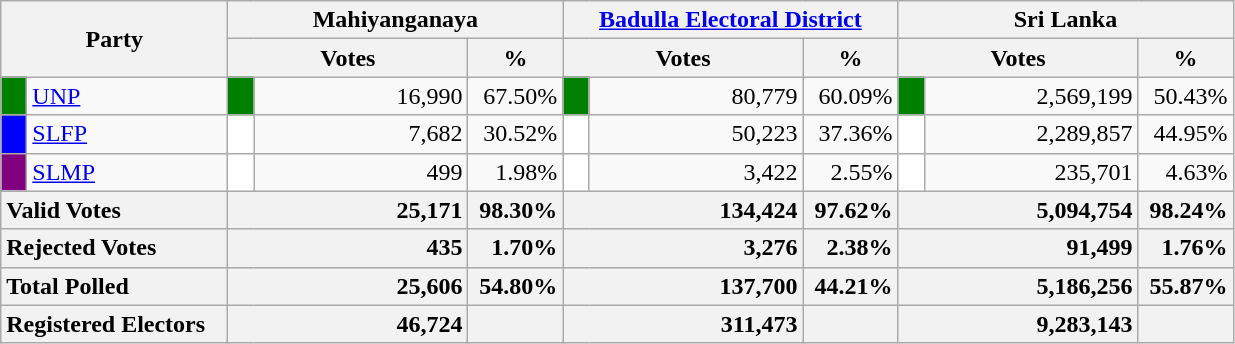<table class="wikitable">
<tr>
<th colspan="2" width="144px"rowspan="2">Party</th>
<th colspan="3" width="216px">Mahiyanganaya</th>
<th colspan="3" width="216px"><a href='#'>Badulla Electoral District</a></th>
<th colspan="3" width="216px">Sri Lanka</th>
</tr>
<tr>
<th colspan="2" width="144px">Votes</th>
<th>%</th>
<th colspan="2" width="144px">Votes</th>
<th>%</th>
<th colspan="2" width="144px">Votes</th>
<th>%</th>
</tr>
<tr>
<td style="background-color:green;" width="10px"></td>
<td style="text-align:left;"><a href='#'>UNP</a></td>
<td style="background-color:green;" width="10px"></td>
<td style="text-align:right;">16,990</td>
<td style="text-align:right;">67.50%</td>
<td style="background-color:green;" width="10px"></td>
<td style="text-align:right;">80,779</td>
<td style="text-align:right;">60.09%</td>
<td style="background-color:green;" width="10px"></td>
<td style="text-align:right;">2,569,199</td>
<td style="text-align:right;">50.43%</td>
</tr>
<tr>
<td style="background-color:blue;" width="10px"></td>
<td style="text-align:left;"><a href='#'>SLFP</a></td>
<td style="background-color:white;" width="10px"></td>
<td style="text-align:right;">7,682</td>
<td style="text-align:right;">30.52%</td>
<td style="background-color:white;" width="10px"></td>
<td style="text-align:right;">50,223</td>
<td style="text-align:right;">37.36%</td>
<td style="background-color:white;" width="10px"></td>
<td style="text-align:right;">2,289,857</td>
<td style="text-align:right;">44.95%</td>
</tr>
<tr>
<td style="background-color:purple;" width="10px"></td>
<td style="text-align:left;"><a href='#'>SLMP</a></td>
<td style="background-color:white;" width="10px"></td>
<td style="text-align:right;">499</td>
<td style="text-align:right;">1.98%</td>
<td style="background-color:white;" width="10px"></td>
<td style="text-align:right;">3,422</td>
<td style="text-align:right;">2.55%</td>
<td style="background-color:white;" width="10px"></td>
<td style="text-align:right;">235,701</td>
<td style="text-align:right;">4.63%</td>
</tr>
<tr>
<th colspan="2" width="144px"style="text-align:left;">Valid Votes</th>
<th style="text-align:right;"colspan="2" width="144px">25,171</th>
<th style="text-align:right;">98.30%</th>
<th style="text-align:right;"colspan="2" width="144px">134,424</th>
<th style="text-align:right;">97.62%</th>
<th style="text-align:right;"colspan="2" width="144px">5,094,754</th>
<th style="text-align:right;">98.24%</th>
</tr>
<tr>
<th colspan="2" width="144px"style="text-align:left;">Rejected Votes</th>
<th style="text-align:right;"colspan="2" width="144px">435</th>
<th style="text-align:right;">1.70%</th>
<th style="text-align:right;"colspan="2" width="144px">3,276</th>
<th style="text-align:right;">2.38%</th>
<th style="text-align:right;"colspan="2" width="144px">91,499</th>
<th style="text-align:right;">1.76%</th>
</tr>
<tr>
<th colspan="2" width="144px"style="text-align:left;">Total Polled</th>
<th style="text-align:right;"colspan="2" width="144px">25,606</th>
<th style="text-align:right;">54.80%</th>
<th style="text-align:right;"colspan="2" width="144px">137,700</th>
<th style="text-align:right;">44.21%</th>
<th style="text-align:right;"colspan="2" width="144px">5,186,256</th>
<th style="text-align:right;">55.87%</th>
</tr>
<tr>
<th colspan="2" width="144px"style="text-align:left;">Registered Electors</th>
<th style="text-align:right;"colspan="2" width="144px">46,724</th>
<th></th>
<th style="text-align:right;"colspan="2" width="144px">311,473</th>
<th></th>
<th style="text-align:right;"colspan="2" width="144px">9,283,143</th>
<th></th>
</tr>
</table>
